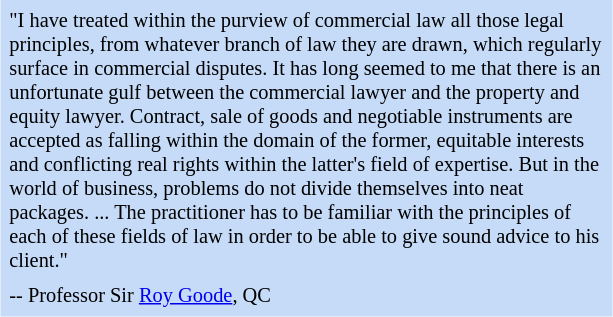<table class="toccolours" style="float: right; margin-left: 1em; margin-right: 2em; font-size: 85%; background:#c6dbf7; color:black; width:30em; max-width: 40%;" cellspacing="5">
<tr>
<td style="text-align: left;">"I have treated within the purview of commercial law all those legal principles, from whatever branch of law they are drawn, which regularly surface in commercial disputes.  It has long seemed to me that there is an unfortunate gulf between the commercial lawyer and the property and equity lawyer.  Contract, sale of goods and negotiable instruments are accepted as falling within the domain of the former, equitable interests and conflicting real rights within the latter's field of expertise.  But in the world of business, problems do not divide themselves into neat packages. ... The practitioner has to be familiar with the principles of each of these fields of law in order to be able to give sound advice to his client."</td>
</tr>
<tr>
<td style="text-align: left;">-- Professor Sir <a href='#'>Roy Goode</a>, QC</td>
</tr>
</table>
